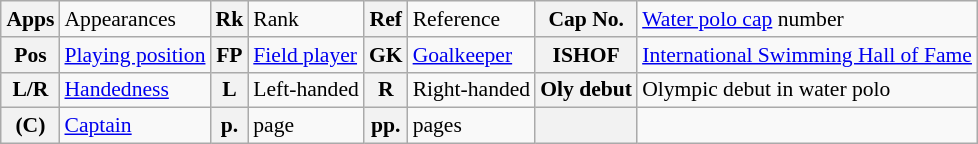<table class="wikitable" style="text-align: left; font-size: 90%; margin-left: 1em;">
<tr>
<th>Apps</th>
<td>Appearances</td>
<th>Rk</th>
<td>Rank</td>
<th>Ref</th>
<td>Reference</td>
<th>Cap No.</th>
<td><a href='#'>Water polo cap</a> number</td>
</tr>
<tr>
<th>Pos</th>
<td><a href='#'>Playing position</a></td>
<th>FP</th>
<td><a href='#'>Field player</a></td>
<th>GK</th>
<td><a href='#'>Goalkeeper</a></td>
<th>ISHOF</th>
<td><a href='#'>International Swimming Hall of Fame</a></td>
</tr>
<tr>
<th>L/R</th>
<td><a href='#'>Handedness</a></td>
<th>L</th>
<td>Left-handed</td>
<th>R</th>
<td>Right-handed</td>
<th>Oly debut</th>
<td>Olympic debut in water polo</td>
</tr>
<tr>
<th>(C)</th>
<td><a href='#'>Captain</a></td>
<th>p.</th>
<td>page</td>
<th>pp.</th>
<td>pages</td>
<th></th>
<td></td>
</tr>
</table>
